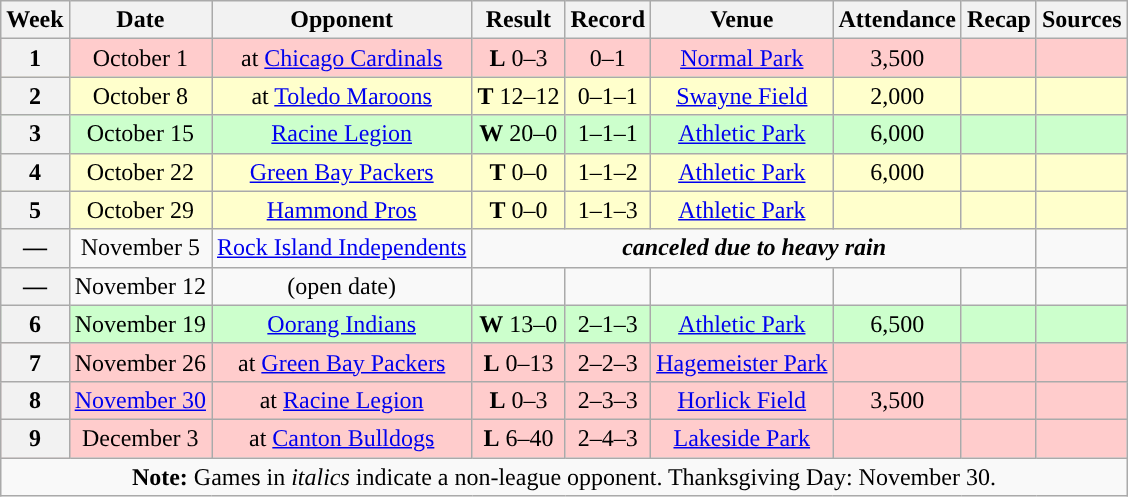<table class="wikitable" style="text-align:center">
<tr>
<th>Week</th>
<th>Date</th>
<th>Opponent</th>
<th>Result</th>
<th>Record</th>
<th>Venue</th>
<th>Attendance</th>
<th>Recap</th>
<th>Sources</th>
</tr>
<tr style="background:#fcc">
<th>1</th>
<td>October 1</td>
<td>at <a href='#'>Chicago Cardinals</a></td>
<td><strong>L</strong> 0–3</td>
<td>0–1</td>
<td><a href='#'>Normal Park</a></td>
<td>3,500</td>
<td></td>
<td></td>
</tr>
<tr style="background:#ffc">
<th>2</th>
<td>October 8</td>
<td>at <a href='#'>Toledo Maroons</a></td>
<td><strong>T</strong> 12–12</td>
<td>0–1–1</td>
<td><a href='#'>Swayne Field</a></td>
<td>2,000</td>
<td></td>
<td></td>
</tr>
<tr style="background:#cfc">
<th>3</th>
<td>October 15</td>
<td><a href='#'>Racine Legion</a></td>
<td><strong>W</strong> 20–0</td>
<td>1–1–1</td>
<td><a href='#'>Athletic Park</a></td>
<td>6,000</td>
<td></td>
<td></td>
</tr>
<tr style="background:#ffc">
<th>4</th>
<td>October 22</td>
<td><a href='#'>Green Bay Packers</a></td>
<td><strong>T</strong> 0–0</td>
<td>1–1–2</td>
<td><a href='#'>Athletic Park</a></td>
<td>6,000</td>
<td></td>
<td></td>
</tr>
<tr style="background:#ffc">
<th>5</th>
<td>October 29</td>
<td><a href='#'>Hammond Pros</a></td>
<td><strong>T</strong> 0–0</td>
<td>1–1–3</td>
<td><a href='#'>Athletic Park</a></td>
<td></td>
<td></td>
<td></td>
</tr>
<tr>
<th>—</th>
<td>November 5</td>
<td><a href='#'>Rock Island Independents</a></td>
<td colspan="5"><strong><em>canceled due to heavy rain</em></strong></td>
<td></td>
</tr>
<tr>
<th>—</th>
<td>November 12</td>
<td>(open date)</td>
<td></td>
<td></td>
<td></td>
<td></td>
<td></td>
<td></td>
</tr>
<tr style="background:#cfc">
<th>6</th>
<td>November 19</td>
<td><a href='#'>Oorang Indians</a></td>
<td><strong>W</strong> 13–0</td>
<td>2–1–3</td>
<td><a href='#'>Athletic Park</a></td>
<td>6,500</td>
<td></td>
<td></td>
</tr>
<tr style="background:#fcc">
<th>7</th>
<td>November 26</td>
<td>at <a href='#'>Green Bay Packers</a></td>
<td><strong>L</strong> 0–13</td>
<td>2–2–3</td>
<td><a href='#'>Hagemeister Park</a></td>
<td></td>
<td></td>
<td></td>
</tr>
<tr style="background:#fcc">
<th>8</th>
<td><a href='#'>November 30</a></td>
<td>at <a href='#'>Racine Legion</a></td>
<td><strong>L</strong> 0–3</td>
<td>2–3–3</td>
<td><a href='#'>Horlick Field</a></td>
<td>3,500</td>
<td></td>
<td></td>
</tr>
<tr style="background:#fcc">
<th>9</th>
<td>December 3</td>
<td>at <a href='#'>Canton Bulldogs</a></td>
<td><strong>L</strong> 6–40</td>
<td>2–4–3</td>
<td><a href='#'>Lakeside Park</a></td>
<td></td>
<td></td>
<td></td>
</tr>
<tr>
<td colspan="10"><strong>Note:</strong> Games in <em>italics</em> indicate a non-league opponent. Thanksgiving Day: November 30.</td>
</tr>
</table>
